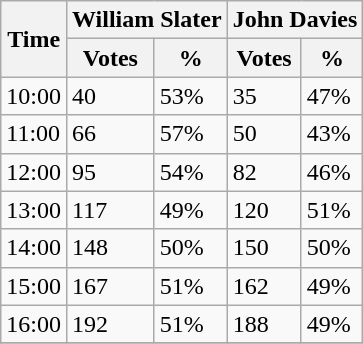<table class="wikitable">
<tr>
<th rowspan="2">Time</th>
<th colspan="2">William Slater</th>
<th colspan="2">John Davies</th>
</tr>
<tr>
<th>Votes</th>
<th>%</th>
<th>Votes</th>
<th>%</th>
</tr>
<tr>
<td>10:00</td>
<td>40</td>
<td>53%</td>
<td>35</td>
<td>47%</td>
</tr>
<tr>
<td>11:00</td>
<td>66</td>
<td>57%</td>
<td>50</td>
<td>43%</td>
</tr>
<tr>
<td>12:00</td>
<td>95</td>
<td>54%</td>
<td>82</td>
<td>46%</td>
</tr>
<tr>
<td>13:00</td>
<td>117</td>
<td>49%</td>
<td>120</td>
<td>51%</td>
</tr>
<tr>
<td>14:00</td>
<td>148</td>
<td>50%</td>
<td>150</td>
<td>50%</td>
</tr>
<tr>
<td>15:00</td>
<td>167</td>
<td>51%</td>
<td>162</td>
<td>49%</td>
</tr>
<tr>
<td>16:00</td>
<td>192</td>
<td>51%</td>
<td>188</td>
<td>49%</td>
</tr>
<tr>
</tr>
</table>
